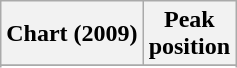<table class="wikitable sortable plainrowheaders" style="text-align:center">
<tr>
<th scope="col">Chart (2009)</th>
<th scope="col">Peak<br>position</th>
</tr>
<tr>
</tr>
<tr>
</tr>
<tr>
</tr>
<tr>
</tr>
</table>
